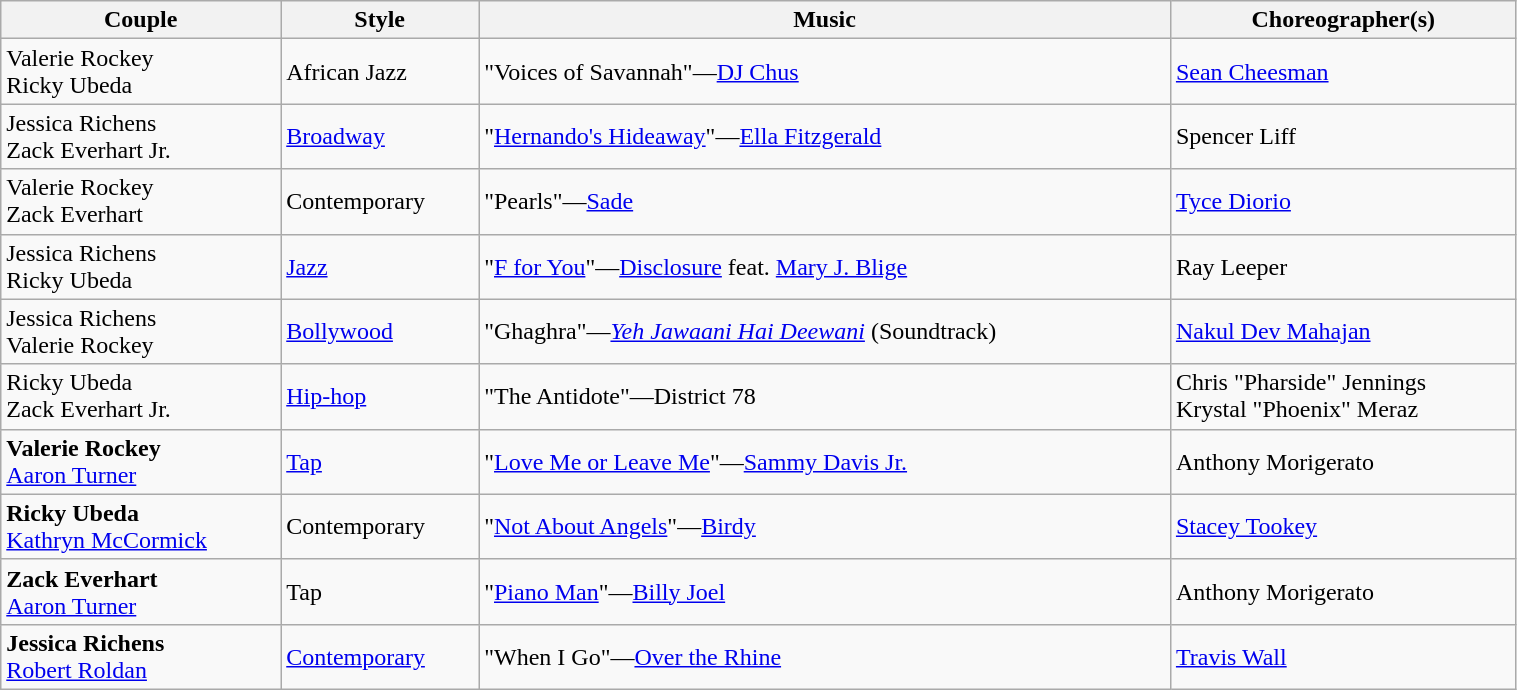<table class="wikitable" style="width:80%;">
<tr>
<th>Couple</th>
<th>Style</th>
<th>Music</th>
<th>Choreographer(s)</th>
</tr>
<tr>
<td>Valerie Rockey<br>Ricky Ubeda</td>
<td>African Jazz</td>
<td>"Voices of Savannah"—<a href='#'>DJ Chus</a></td>
<td><a href='#'>Sean Cheesman</a></td>
</tr>
<tr>
<td>Jessica Richens<br>Zack Everhart Jr.</td>
<td><a href='#'>Broadway</a></td>
<td>"<a href='#'>Hernando's Hideaway</a>"—<a href='#'>Ella Fitzgerald</a></td>
<td>Spencer Liff</td>
</tr>
<tr>
<td>Valerie Rockey<br>Zack Everhart</td>
<td>Contemporary</td>
<td>"Pearls"—<a href='#'>Sade</a></td>
<td><a href='#'>Tyce Diorio</a></td>
</tr>
<tr>
<td>Jessica Richens<br>Ricky Ubeda</td>
<td><a href='#'>Jazz</a></td>
<td>"<a href='#'>F for You</a>"—<a href='#'>Disclosure</a> feat. <a href='#'>Mary J. Blige</a></td>
<td>Ray Leeper</td>
</tr>
<tr>
<td>Jessica Richens<br>Valerie Rockey</td>
<td><a href='#'>Bollywood</a></td>
<td>"Ghaghra"—<em><a href='#'>Yeh Jawaani Hai Deewani</a></em> (Soundtrack)</td>
<td><a href='#'>Nakul Dev Mahajan</a></td>
</tr>
<tr>
<td>Ricky Ubeda<br>Zack Everhart Jr.</td>
<td><a href='#'>Hip-hop</a></td>
<td>"The Antidote"—District 78</td>
<td>Chris "Pharside" Jennings<br>Krystal "Phoenix" Meraz</td>
</tr>
<tr>
<td><strong>Valerie Rockey</strong><br><a href='#'>Aaron Turner</a></td>
<td><a href='#'>Tap</a></td>
<td>"<a href='#'>Love Me or Leave Me</a>"—<a href='#'>Sammy Davis Jr.</a></td>
<td>Anthony Morigerato</td>
</tr>
<tr>
<td><strong>Ricky Ubeda</strong><br><a href='#'>Kathryn McCormick</a></td>
<td>Contemporary</td>
<td>"<a href='#'>Not About Angels</a>"—<a href='#'>Birdy</a></td>
<td><a href='#'>Stacey Tookey</a></td>
</tr>
<tr>
<td><strong>Zack Everhart</strong><br><a href='#'>Aaron Turner</a></td>
<td>Tap</td>
<td>"<a href='#'>Piano Man</a>"—<a href='#'>Billy Joel</a></td>
<td>Anthony Morigerato</td>
</tr>
<tr>
<td><strong>Jessica Richens</strong><br><a href='#'>Robert Roldan</a></td>
<td><a href='#'>Contemporary</a></td>
<td>"When I Go"—<a href='#'>Over the Rhine</a></td>
<td><a href='#'>Travis Wall</a></td>
</tr>
</table>
